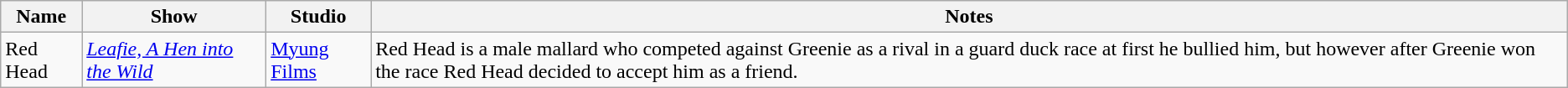<table class="wikitable sortable">
<tr>
<th>Name</th>
<th>Show</th>
<th>Studio</th>
<th>Notes</th>
</tr>
<tr>
<td>Red Head</td>
<td><em><a href='#'>Leafie, A Hen into the Wild</a></em></td>
<td><a href='#'>Myung Films</a></td>
<td>Red Head is a male mallard who competed against Greenie as a rival in a guard duck race at first he bullied him, but however after Greenie won the race Red Head decided to accept him as a friend.</td>
</tr>
</table>
